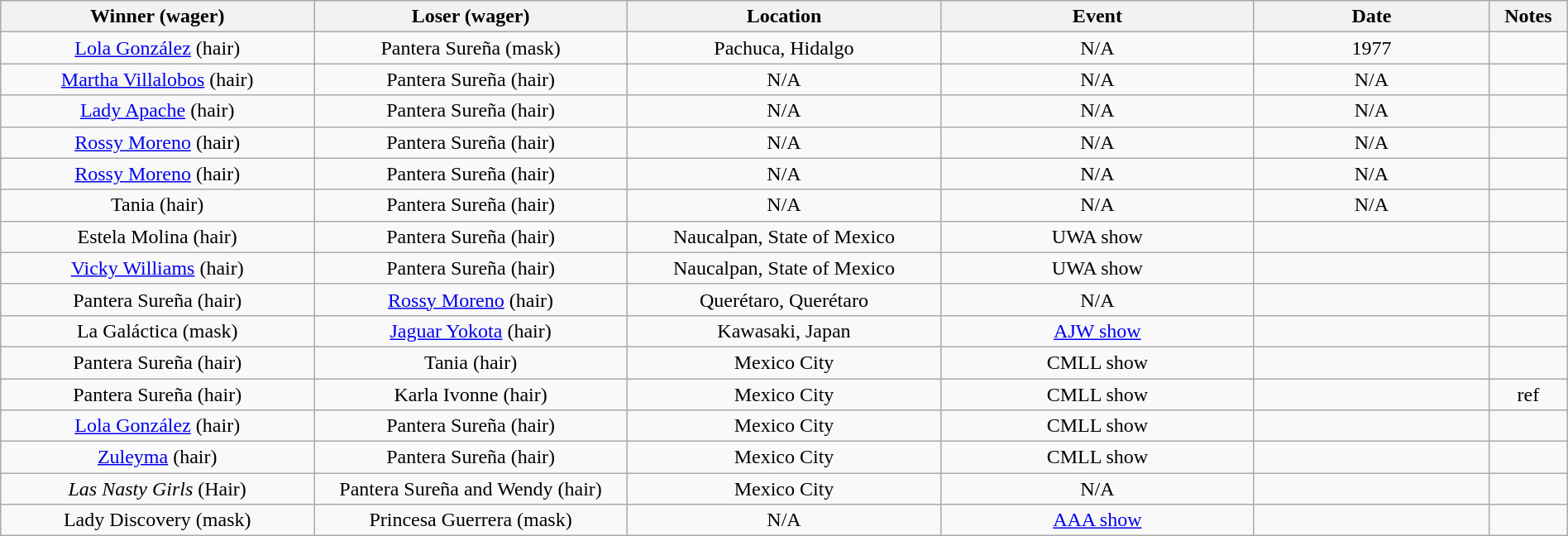<table class="wikitable sortable" width=100%  style="text-align: center">
<tr>
<th width=20% scope="col">Winner (wager)</th>
<th width=20% scope="col">Loser (wager)</th>
<th width=20% scope="col">Location</th>
<th width=20% scope="col">Event</th>
<th width=15% scope="col">Date</th>
<th class="unsortable" width=5% scope="col">Notes</th>
</tr>
<tr>
<td><a href='#'>Lola González</a> (hair)</td>
<td>Pantera Sureña (mask)</td>
<td>Pachuca, Hidalgo</td>
<td>N/A</td>
<td>1977</td>
<td></td>
</tr>
<tr>
<td><a href='#'>Martha Villalobos</a> (hair)</td>
<td>Pantera Sureña (hair)</td>
<td>N/A</td>
<td>N/A</td>
<td>N/A</td>
<td></td>
</tr>
<tr>
<td><a href='#'>Lady Apache</a> (hair)</td>
<td>Pantera Sureña (hair)</td>
<td>N/A</td>
<td>N/A</td>
<td>N/A</td>
<td></td>
</tr>
<tr>
<td><a href='#'>Rossy Moreno</a> (hair)</td>
<td>Pantera Sureña (hair)</td>
<td>N/A</td>
<td>N/A</td>
<td>N/A</td>
<td></td>
</tr>
<tr>
<td><a href='#'>Rossy Moreno</a> (hair)</td>
<td>Pantera Sureña (hair)</td>
<td>N/A</td>
<td>N/A</td>
<td>N/A</td>
<td></td>
</tr>
<tr>
<td>Tania (hair)</td>
<td>Pantera Sureña (hair)</td>
<td>N/A</td>
<td>N/A</td>
<td>N/A</td>
<td></td>
</tr>
<tr>
<td>Estela Molina (hair)</td>
<td>Pantera Sureña (hair)</td>
<td>Naucalpan, State of Mexico</td>
<td>UWA show</td>
<td></td>
<td></td>
</tr>
<tr>
<td><a href='#'>Vicky Williams</a> (hair)</td>
<td>Pantera Sureña (hair)</td>
<td>Naucalpan, State of Mexico</td>
<td>UWA show</td>
<td></td>
<td></td>
</tr>
<tr>
<td>Pantera Sureña (hair)</td>
<td><a href='#'>Rossy Moreno</a> (hair)</td>
<td>Querétaro, Querétaro</td>
<td>N/A</td>
<td></td>
<td></td>
</tr>
<tr>
<td>La Galáctica (mask)</td>
<td><a href='#'>Jaguar Yokota</a> (hair)</td>
<td>Kawasaki, Japan</td>
<td><a href='#'>AJW show</a></td>
<td></td>
<td></td>
</tr>
<tr>
<td>Pantera Sureña (hair)</td>
<td>Tania (hair)</td>
<td>Mexico City</td>
<td>CMLL show</td>
<td></td>
<td></td>
</tr>
<tr>
<td>Pantera Sureña (hair)</td>
<td>Karla Ivonne (hair)</td>
<td>Mexico City</td>
<td>CMLL show</td>
<td></td>
<td>ref</td>
</tr>
<tr>
<td><a href='#'>Lola González</a> (hair)</td>
<td>Pantera Sureña (hair)</td>
<td>Mexico City</td>
<td>CMLL show</td>
<td></td>
<td></td>
</tr>
<tr>
<td><a href='#'>Zuleyma</a> (hair)</td>
<td>Pantera Sureña (hair)</td>
<td>Mexico City</td>
<td>CMLL show</td>
<td></td>
<td></td>
</tr>
<tr>
<td><em>Las Nasty Girls</em> (Hair)<br></td>
<td>Pantera Sureña and Wendy (hair)</td>
<td>Mexico City</td>
<td>N/A</td>
<td></td>
<td></td>
</tr>
<tr>
<td>Lady Discovery (mask)</td>
<td>Princesa Guerrera (mask)</td>
<td>N/A</td>
<td><a href='#'>AAA show</a></td>
<td></td>
<td></td>
</tr>
</table>
